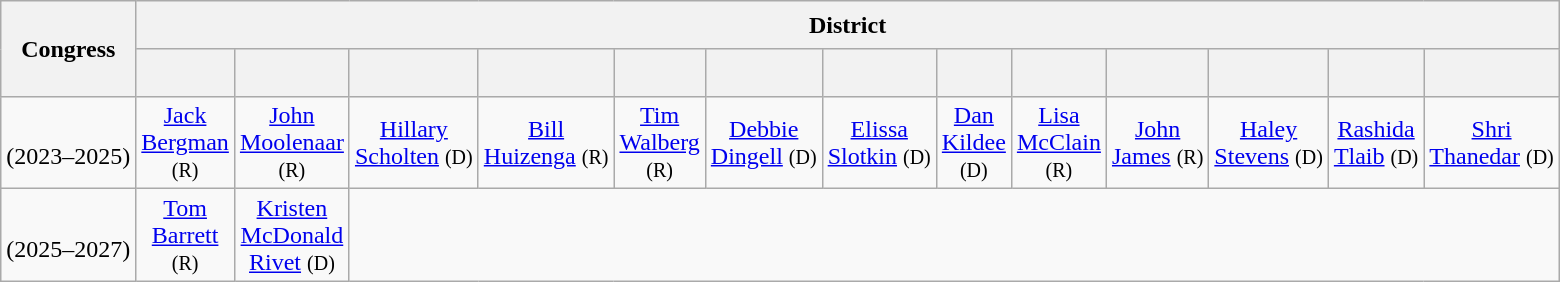<table class=wikitable style="text-align:center">
<tr style="height:2em">
<th rowspan=2>Cong­ress</th>
<th colspan=13>District</th>
</tr>
<tr style="height:2em" valign=bottom>
<th></th>
<th></th>
<th></th>
<th></th>
<th></th>
<th></th>
<th></th>
<th></th>
<th></th>
<th></th>
<th></th>
<th></th>
<th></th>
</tr>
<tr style="height:2em">
<td><strong></strong><br>(2023–2025)</td>
<td><a href='#'>Jack<br>Bergman</a><br><small>(R)</small></td>
<td><a href='#'>John<br>Moolenaar</a><br><small>(R)</small></td>
<td><a href='#'>Hillary<br>Scholten</a> <small>(D)</small></td>
<td><a href='#'>Bill<br>Huizenga</a> <small>(R)</small></td>
<td><a href='#'>Tim<br>Walberg</a><br><small>(R)</small></td>
<td><a href='#'>Debbie<br>Dingell</a> <small>(D)</small></td>
<td><a href='#'>Elissa<br>Slotkin</a> <small>(D)</small></td>
<td><a href='#'>Dan<br>Kildee</a><br><small>(D)</small></td>
<td><a href='#'>Lisa<br>McClain</a><br><small>(R)</small></td>
<td><a href='#'>John<br>James</a> <small>(R)</small></td>
<td><a href='#'>Haley<br>Stevens</a> <small>(D)</small></td>
<td><a href='#'>Rashida<br>Tlaib</a> <small>(D)</small></td>
<td><a href='#'>Shri<br>Thanedar</a> <small>(D)</small></td>
</tr>
<tr style="height:2em">
<td><strong></strong><br>(2025–2027)</td>
<td><a href='#'>Tom<br>Barrett</a><br><small>(R)</small></td>
<td><a href='#'>Kristen<br>McDonald<br>Rivet</a> <small>(D)</small></td>
</tr>
</table>
